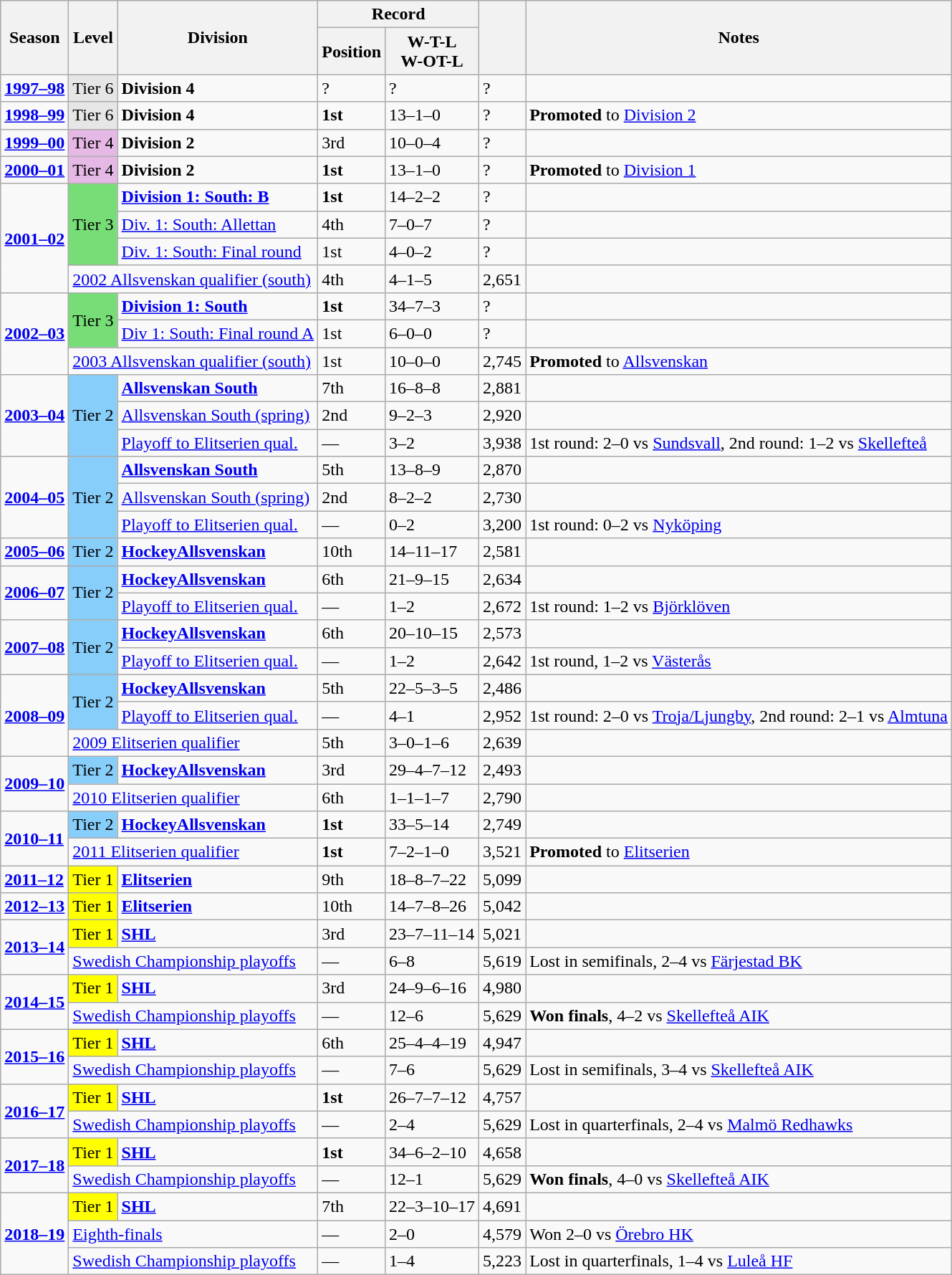<table class="wikitable">
<tr>
<th rowspan="2">Season</th>
<th rowspan="2">Level</th>
<th rowspan="2">Division</th>
<th colspan="2">Record</th>
<th rowspan=2></th>
<th rowspan="2">Notes</th>
</tr>
<tr>
<th>Position</th>
<th>W-T-L<br>W-OT-L</th>
</tr>
<tr>
<td><strong><a href='#'>1997–98</a></strong></td>
<td style="background:#E6E6E6;">Tier 6</td>
<td><strong>Division 4</strong></td>
<td>?</td>
<td>?</td>
<td>?</td>
<td></td>
</tr>
<tr>
<td><strong><a href='#'>1998–99</a></strong></td>
<td style="background:#E6E6E6;">Tier 6</td>
<td><strong>Division 4</strong></td>
<td><strong>1st</strong></td>
<td>13–1–0</td>
<td>?</td>
<td> <strong>Promoted</strong> to <a href='#'>Division 2</a></td>
</tr>
<tr>
<td><strong><a href='#'>1999–00</a></strong></td>
<td style="background:#E6B8E6;">Tier 4</td>
<td><strong>Division 2</strong></td>
<td>3rd</td>
<td>10–0–4</td>
<td>?</td>
<td></td>
</tr>
<tr>
<td><strong><a href='#'>2000–01</a></strong></td>
<td style="background:#E6B8E6;">Tier 4</td>
<td><strong>Division 2</strong></td>
<td><strong>1st</strong></td>
<td>13–1–0</td>
<td>?</td>
<td> <strong>Promoted</strong> to <a href='#'>Division 1</a></td>
</tr>
<tr>
<td rowspan=4><strong><a href='#'>2001–02</a></strong></td>
<td rowspan=3 style="background:#77DD77;">Tier 3</td>
<td><strong><a href='#'>Division 1: South: B</a></strong></td>
<td><strong>1st</strong></td>
<td>14–2–2</td>
<td>?</td>
<td></td>
</tr>
<tr>
<td><a href='#'>Div. 1: South: Allettan</a></td>
<td>4th</td>
<td>7–0–7</td>
<td>?</td>
<td></td>
</tr>
<tr>
<td><a href='#'>Div. 1: South: Final round</a></td>
<td>1st</td>
<td>4–0–2</td>
<td>?</td>
<td></td>
</tr>
<tr>
<td colspan=2><a href='#'>2002 Allsvenskan qualifier (south)</a></td>
<td>4th</td>
<td>4–1–5</td>
<td>2,651</td>
<td></td>
</tr>
<tr>
<td rowspan=3><strong><a href='#'>2002–03</a></strong></td>
<td rowspan=2 style="background:#77DD77;">Tier 3</td>
<td><strong><a href='#'>Division 1: South</a></strong></td>
<td><strong>1st</strong></td>
<td>34–7–3</td>
<td>?</td>
<td></td>
</tr>
<tr>
<td><a href='#'>Div 1: South: Final round A</a></td>
<td>1st</td>
<td>6–0–0</td>
<td>?</td>
<td></td>
</tr>
<tr>
<td colspan=2><a href='#'>2003 Allsvenskan qualifier (south)</a></td>
<td>1st</td>
<td>10–0–0</td>
<td>2,745</td>
<td> <strong>Promoted</strong> to <a href='#'>Allsvenskan</a></td>
</tr>
<tr>
<td rowspan=3><strong><a href='#'>2003–04</a></strong></td>
<td rowspan=3 style="background:#87CEFA;">Tier 2</td>
<td><strong><a href='#'>Allsvenskan South</a></strong></td>
<td>7th</td>
<td>16–8–8</td>
<td>2,881</td>
<td></td>
</tr>
<tr>
<td><a href='#'>Allsvenskan South (spring)</a></td>
<td>2nd</td>
<td>9–2–3</td>
<td>2,920</td>
<td></td>
</tr>
<tr>
<td><a href='#'>Playoff to Elitserien qual.</a></td>
<td>—</td>
<td>3–2</td>
<td>3,938</td>
<td>1st round: 2–0 vs <a href='#'>Sundsvall</a>, 2nd round: 1–2 vs <a href='#'>Skellefteå</a></td>
</tr>
<tr>
<td rowspan=3><strong><a href='#'>2004–05</a></strong></td>
<td rowspan=3 style="background:#87CEFA;">Tier 2</td>
<td><strong><a href='#'>Allsvenskan South</a></strong></td>
<td>5th</td>
<td>13–8–9</td>
<td>2,870</td>
<td></td>
</tr>
<tr>
<td><a href='#'>Allsvenskan South (spring)</a></td>
<td>2nd</td>
<td>8–2–2</td>
<td>2,730</td>
<td></td>
</tr>
<tr>
<td><a href='#'>Playoff to Elitserien qual.</a></td>
<td>—</td>
<td>0–2</td>
<td>3,200</td>
<td>1st round: 0–2 vs <a href='#'>Nyköping</a></td>
</tr>
<tr>
<td><strong><a href='#'>2005–06</a></strong></td>
<td style="background:#87CEFA;">Tier 2</td>
<td><strong><a href='#'>HockeyAllsvenskan</a></strong></td>
<td>10th</td>
<td>14–11–17</td>
<td>2,581</td>
<td></td>
</tr>
<tr>
<td rowspan=2><strong><a href='#'>2006–07</a></strong></td>
<td rowspan=2 style="background:#87CEFA;">Tier 2</td>
<td><strong><a href='#'>HockeyAllsvenskan</a></strong></td>
<td>6th</td>
<td>21–9–15</td>
<td>2,634</td>
<td></td>
</tr>
<tr>
<td><a href='#'>Playoff to Elitserien qual.</a></td>
<td>—</td>
<td>1–2</td>
<td>2,672</td>
<td>1st round: 1–2 vs <a href='#'>Björklöven</a></td>
</tr>
<tr>
<td rowspan=2><strong><a href='#'>2007–08</a></strong></td>
<td rowspan=2 style="background:#87CEFA;">Tier 2</td>
<td><strong><a href='#'>HockeyAllsvenskan</a></strong></td>
<td>6th</td>
<td>20–10–15</td>
<td>2,573</td>
<td></td>
</tr>
<tr>
<td><a href='#'>Playoff to Elitserien qual.</a></td>
<td>—</td>
<td>1–2</td>
<td>2,642</td>
<td>1st round, 1–2 vs <a href='#'>Västerås</a></td>
</tr>
<tr>
<td rowspan=3><strong><a href='#'>2008–09</a></strong></td>
<td rowspan=2 style="background:#87CEFA;">Tier 2</td>
<td><strong><a href='#'>HockeyAllsvenskan</a></strong></td>
<td>5th</td>
<td>22–5–3–5</td>
<td>2,486</td>
<td></td>
</tr>
<tr>
<td><a href='#'>Playoff to Elitserien qual.</a></td>
<td>—</td>
<td>4–1</td>
<td>2,952</td>
<td>1st round: 2–0 vs <a href='#'>Troja/Ljungby</a>, 2nd round: 2–1 vs <a href='#'>Almtuna</a></td>
</tr>
<tr>
<td colspan=2><a href='#'>2009 Elitserien qualifier</a></td>
<td>5th</td>
<td>3–0–1–6</td>
<td>2,639</td>
<td></td>
</tr>
<tr>
<td rowspan=2><strong><a href='#'>2009–10</a></strong></td>
<td style="background:#87CEFA;">Tier 2</td>
<td><strong><a href='#'>HockeyAllsvenskan</a></strong></td>
<td>3rd</td>
<td>29–4–7–12</td>
<td>2,493</td>
<td></td>
</tr>
<tr>
<td colspan=2><a href='#'>2010 Elitserien qualifier</a></td>
<td>6th</td>
<td>1–1–1–7</td>
<td>2,790</td>
<td></td>
</tr>
<tr>
<td rowspan=2><strong><a href='#'>2010–11</a></strong></td>
<td style="background:#87CEFA;">Tier 2</td>
<td><strong><a href='#'>HockeyAllsvenskan</a></strong></td>
<td><strong>1st</strong></td>
<td>33–5–14</td>
<td>2,749</td>
<td></td>
</tr>
<tr>
<td colspan=2><a href='#'>2011 Elitserien qualifier</a></td>
<td><strong>1st</strong></td>
<td>7–2–1–0</td>
<td>3,521</td>
<td> <strong>Promoted</strong> to <a href='#'>Elitserien</a></td>
</tr>
<tr>
<td><strong><a href='#'>2011–12</a></strong></td>
<td style="background:#FFFF00;">Tier 1</td>
<td><strong><a href='#'>Elitserien</a></strong></td>
<td>9th</td>
<td>18–8–7–22</td>
<td>5,099</td>
<td></td>
</tr>
<tr>
<td><strong><a href='#'>2012–13</a></strong></td>
<td style="background:#FFFF00;">Tier 1</td>
<td><strong><a href='#'>Elitserien</a></strong></td>
<td>10th</td>
<td>14–7–8–26</td>
<td>5,042</td>
<td></td>
</tr>
<tr>
<td rowspan=2><strong><a href='#'>2013–14</a></strong></td>
<td style="background:#FFFF00;">Tier 1</td>
<td><strong><a href='#'>SHL</a></strong></td>
<td>3rd</td>
<td>23–7–11–14</td>
<td>5,021</td>
<td></td>
</tr>
<tr>
<td colspan=2><a href='#'>Swedish Championship playoffs</a></td>
<td>—</td>
<td>6–8</td>
<td>5,619</td>
<td>Lost in semifinals, 2–4 vs <a href='#'>Färjestad BK</a></td>
</tr>
<tr>
<td rowspan=2><strong><a href='#'>2014–15</a></strong></td>
<td style="background:#FFFF00;">Tier 1</td>
<td><strong><a href='#'>SHL</a></strong></td>
<td>3rd</td>
<td>24–9–6–16</td>
<td>4,980</td>
<td></td>
</tr>
<tr>
<td colspan=2><a href='#'>Swedish Championship playoffs</a></td>
<td>—</td>
<td>12–6</td>
<td>5,629</td>
<td><strong>Won finals</strong>, 4–2 vs <a href='#'>Skellefteå AIK</a></td>
</tr>
<tr>
<td rowspan=2><strong><a href='#'>2015–16</a></strong></td>
<td style="background:#FFFF00;">Tier 1</td>
<td><strong><a href='#'>SHL</a></strong></td>
<td>6th</td>
<td>25–4–4–19</td>
<td>4,947</td>
<td></td>
</tr>
<tr>
<td colspan=2><a href='#'>Swedish Championship playoffs</a></td>
<td>—</td>
<td>7–6</td>
<td>5,629</td>
<td>Lost in semifinals, 3–4 vs <a href='#'>Skellefteå AIK</a></td>
</tr>
<tr>
<td rowspan=2><strong><a href='#'>2016–17</a></strong></td>
<td style="background:#FFFF00;">Tier 1</td>
<td><strong><a href='#'>SHL</a></strong></td>
<td><strong>1st</strong></td>
<td>26–7–7–12</td>
<td>4,757</td>
<td></td>
</tr>
<tr>
<td colspan=2><a href='#'>Swedish Championship playoffs</a></td>
<td>—</td>
<td>2–4</td>
<td>5,629</td>
<td>Lost in quarterfinals, 2–4 vs <a href='#'>Malmö Redhawks</a></td>
</tr>
<tr>
<td rowspan=2><strong><a href='#'>2017–18</a></strong></td>
<td style="background:#FFFF00;">Tier 1</td>
<td><strong><a href='#'>SHL</a></strong></td>
<td><strong>1st</strong></td>
<td>34–6–2–10</td>
<td>4,658</td>
<td></td>
</tr>
<tr>
<td colspan=2><a href='#'>Swedish Championship playoffs</a></td>
<td>—</td>
<td>12–1</td>
<td>5,629</td>
<td><strong>Won finals</strong>, 4–0 vs <a href='#'>Skellefteå AIK</a></td>
</tr>
<tr>
<td rowspan=3><strong><a href='#'>2018–19</a></strong></td>
<td style="background:#FFFF00;">Tier 1</td>
<td><strong><a href='#'>SHL</a></strong></td>
<td>7th</td>
<td>22–3–10–17</td>
<td>4,691</td>
<td></td>
</tr>
<tr>
<td colspan=2><a href='#'>Eighth-finals</a></td>
<td>—</td>
<td>2–0</td>
<td>4,579</td>
<td>Won 2–0 vs <a href='#'>Örebro HK</a></td>
</tr>
<tr>
<td colspan=2><a href='#'>Swedish Championship playoffs</a></td>
<td>—</td>
<td>1–4</td>
<td>5,223</td>
<td>Lost in quarterfinals, 1–4 vs <a href='#'>Luleå HF</a></td>
</tr>
</table>
